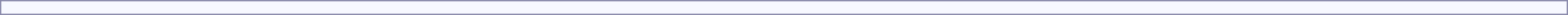<table style="border:1px solid #8888aa; background-color:#f7f8ff; padding:5px; font-size:95%; margin: 0px 12px 12px 0px; width: 100%">
</table>
